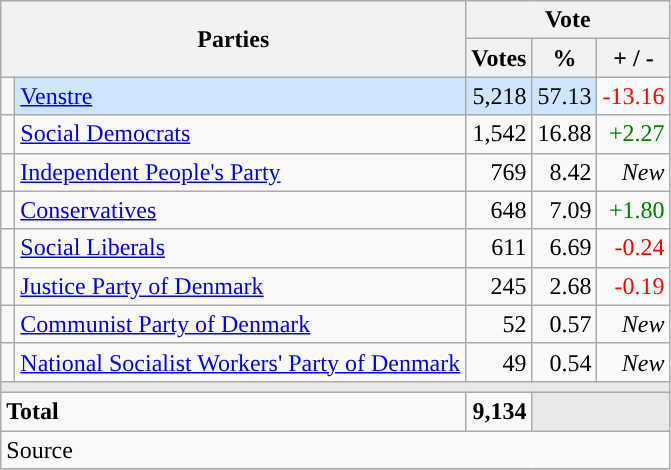<table class="wikitable" style="text-align:right;">
<tr>
<th style="text-align:centre;" rowspan="2" colspan="2" width="225">Parties</th>
<th colspan="3">Vote</th>
</tr>
<tr>
<th width="15">Votes</th>
<th width="15">%</th>
<th width="15">+ / -</th>
</tr>
<tr>
<td width="2" style="color:inherit;background:"></td>
<td bgcolor=#cfe5fe  align="left"><a href='#'>Venstre</a></td>
<td bgcolor=#cfe5fe>5,218</td>
<td bgcolor=#cfe5fe>57.13</td>
<td style=color:red;>-13.16</td>
</tr>
<tr>
<td width="2" style="color:inherit;background:"></td>
<td align="left"><a href='#'>Social Democrats</a></td>
<td>1,542</td>
<td>16.88</td>
<td style=color:green;>+2.27</td>
</tr>
<tr>
<td width="2" style="color:inherit;background:"></td>
<td align="left"><a href='#'>Independent People's Party</a></td>
<td>769</td>
<td>8.42</td>
<td><em>New</em></td>
</tr>
<tr>
<td width="2" style="color:inherit;background:"></td>
<td align="left"><a href='#'>Conservatives</a></td>
<td>648</td>
<td>7.09</td>
<td style=color:green;>+1.80</td>
</tr>
<tr>
<td width="2" style="color:inherit;background:"></td>
<td align="left"><a href='#'>Social Liberals</a></td>
<td>611</td>
<td>6.69</td>
<td style=color:red;>-0.24</td>
</tr>
<tr>
<td width="2" style="color:inherit;background:"></td>
<td align="left"><a href='#'>Justice Party of Denmark</a></td>
<td>245</td>
<td>2.68</td>
<td style=color:red;>-0.19</td>
</tr>
<tr>
<td width="2" style="color:inherit;background:"></td>
<td align="left"><a href='#'>Communist Party of Denmark</a></td>
<td>52</td>
<td>0.57</td>
<td><em>New</em></td>
</tr>
<tr>
<td width="2" style="color:inherit;background:"></td>
<td align="left"><a href='#'>National Socialist Workers' Party of Denmark</a></td>
<td>49</td>
<td>0.54</td>
<td><em>New</em></td>
</tr>
<tr>
<td colspan="7" bgcolor="#E9E9E9"></td>
</tr>
<tr>
<td align="left" colspan="2"><strong>Total</strong></td>
<td><strong>9,134</strong></td>
<td bgcolor="#E9E9E9" colspan="2"></td>
</tr>
<tr>
<td align="left" colspan="6">Source</td>
</tr>
</table>
